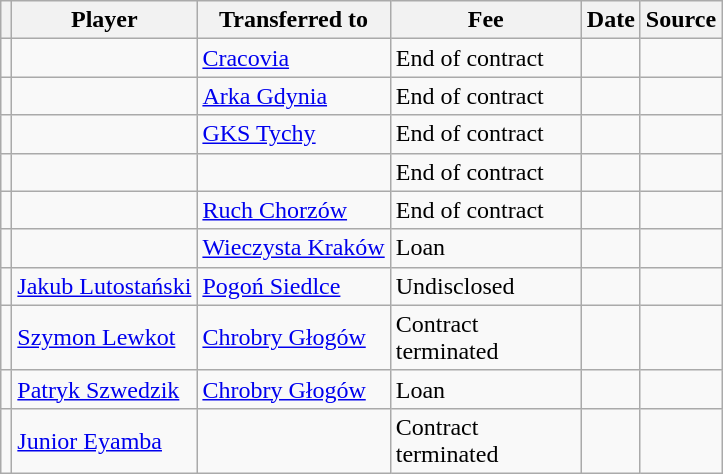<table class="wikitable plainrowheaders sortable">
<tr>
<th></th>
<th scope="col">Player</th>
<th>Transferred to</th>
<th style="width: 120px;">Fee</th>
<th scope="col">Date</th>
<th scope="col">Source</th>
</tr>
<tr>
<td align="center"></td>
<td> </td>
<td> <a href='#'>Cracovia</a></td>
<td>End of contract</td>
<td></td>
<td></td>
</tr>
<tr>
<td align="center"></td>
<td> </td>
<td> <a href='#'>Arka Gdynia</a></td>
<td>End of contract</td>
<td></td>
<td></td>
</tr>
<tr>
<td align="center"></td>
<td></td>
<td> <a href='#'>GKS Tychy</a></td>
<td>End of contract</td>
<td></td>
<td></td>
</tr>
<tr>
<td align="center"></td>
<td></td>
<td></td>
<td>End of contract</td>
<td></td>
<td></td>
</tr>
<tr>
<td align="center"></td>
<td></td>
<td> <a href='#'>Ruch Chorzów</a></td>
<td>End of contract</td>
<td></td>
<td></td>
</tr>
<tr>
<td align="center"></td>
<td></td>
<td> <a href='#'>Wieczysta Kraków</a></td>
<td>Loan</td>
<td></td>
<td></td>
</tr>
<tr>
<td align="center"></td>
<td> <a href='#'>Jakub Lutostański</a></td>
<td> <a href='#'>Pogoń Siedlce</a></td>
<td>Undisclosed</td>
<td></td>
<td></td>
</tr>
<tr>
<td align="center"></td>
<td> <a href='#'>Szymon Lewkot</a></td>
<td> <a href='#'>Chrobry Głogów</a></td>
<td>Contract terminated</td>
<td></td>
<td></td>
</tr>
<tr>
<td align="center"></td>
<td> <a href='#'>Patryk Szwedzik</a></td>
<td> <a href='#'>Chrobry Głogów</a></td>
<td>Loan</td>
<td></td>
<td></td>
</tr>
<tr>
<td align="center"></td>
<td> <a href='#'>Junior Eyamba</a></td>
<td></td>
<td>Contract terminated</td>
<td></td>
<td></td>
</tr>
</table>
